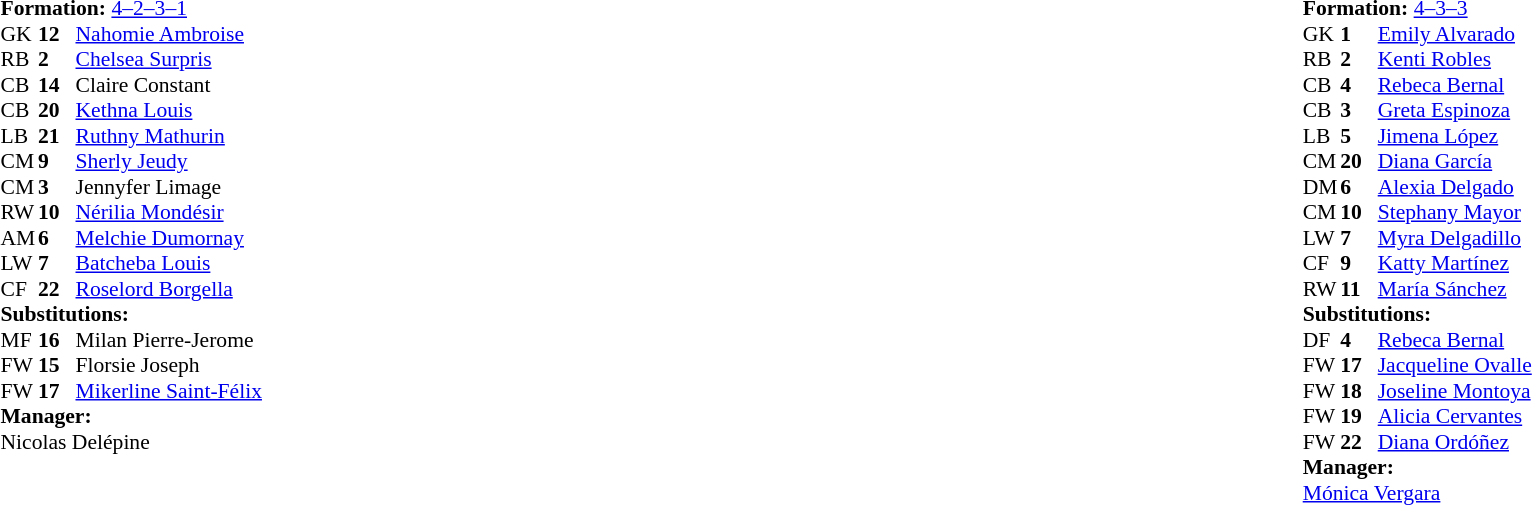<table width="100%">
<tr>
<td valign="top" width="50%"><br><table style="font-size:90%" cellspacing="0" cellpadding="0">
<tr>
<th width=25></th>
<th width=25></th>
</tr>
<tr>
<td colspan=3><strong>Formation:</strong> <a href='#'>4–2–3–1</a></td>
</tr>
<tr>
<td>GK</td>
<td><strong>12</strong></td>
<td><a href='#'>Nahomie Ambroise</a></td>
</tr>
<tr>
<td>RB</td>
<td><strong>2</strong></td>
<td><a href='#'>Chelsea Surpris</a></td>
<td></td>
</tr>
<tr>
<td>CB</td>
<td><strong>14</strong></td>
<td>Claire Constant</td>
</tr>
<tr>
<td>CB</td>
<td><strong>20</strong></td>
<td><a href='#'>Kethna Louis</a></td>
</tr>
<tr>
<td>LB</td>
<td><strong>21</strong></td>
<td><a href='#'>Ruthny Mathurin</a></td>
</tr>
<tr>
<td>CM</td>
<td><strong>9</strong></td>
<td><a href='#'>Sherly Jeudy</a></td>
</tr>
<tr>
<td>CM</td>
<td><strong>3</strong></td>
<td>Jennyfer Limage</td>
</tr>
<tr>
<td>RW</td>
<td><strong>10</strong></td>
<td><a href='#'>Nérilia Mondésir</a></td>
</tr>
<tr>
<td>AM</td>
<td><strong>6</strong></td>
<td><a href='#'>Melchie Dumornay</a></td>
<td></td>
</tr>
<tr>
<td>LW</td>
<td><strong>7</strong></td>
<td><a href='#'>Batcheba Louis</a></td>
</tr>
<tr>
<td>CF</td>
<td><strong>22</strong></td>
<td><a href='#'>Roselord Borgella</a></td>
<td></td>
</tr>
<tr>
<td colspan=3><strong>Substitutions:</strong></td>
</tr>
<tr>
<td>MF</td>
<td><strong>16</strong></td>
<td>Milan Pierre-Jerome</td>
<td></td>
</tr>
<tr>
<td>FW</td>
<td><strong>15</strong></td>
<td>Florsie Joseph</td>
<td></td>
</tr>
<tr>
<td>FW</td>
<td><strong>17</strong></td>
<td><a href='#'>Mikerline Saint-Félix</a></td>
<td></td>
</tr>
<tr>
<td colspan=3><strong>Manager:</strong></td>
</tr>
<tr>
<td colspan=3> Nicolas Delépine</td>
</tr>
</table>
</td>
<td valign="top" width="50%"><br><table style="font-size:90%; margin:auto" cellspacing="0" cellpadding="0">
<tr>
<th width=25></th>
<th width=25></th>
</tr>
<tr>
<td colspan=3><strong>Formation:</strong> <a href='#'>4–3–3</a></td>
</tr>
<tr>
<td>GK</td>
<td><strong>1</strong></td>
<td><a href='#'>Emily Alvarado</a></td>
<td></td>
</tr>
<tr>
<td>RB</td>
<td><strong>2</strong></td>
<td><a href='#'>Kenti Robles</a></td>
<td></td>
</tr>
<tr>
<td>CB</td>
<td><strong>4</strong></td>
<td><a href='#'>Rebeca Bernal</a></td>
<td> </td>
</tr>
<tr>
<td>CB</td>
<td><strong>3</strong></td>
<td><a href='#'>Greta Espinoza</a></td>
<td></td>
</tr>
<tr>
<td>LB</td>
<td><strong>5</strong></td>
<td><a href='#'>Jimena López</a></td>
</tr>
<tr>
<td>CM</td>
<td><strong>20</strong></td>
<td><a href='#'>Diana García</a></td>
</tr>
<tr>
<td>DM</td>
<td><strong>6</strong></td>
<td><a href='#'>Alexia Delgado</a></td>
<td></td>
</tr>
<tr>
<td>CM</td>
<td><strong>10</strong></td>
<td><a href='#'>Stephany Mayor</a></td>
</tr>
<tr>
<td>LW</td>
<td><strong>7</strong></td>
<td><a href='#'>Myra Delgadillo</a></td>
<td></td>
</tr>
<tr>
<td>CF</td>
<td><strong>9</strong></td>
<td><a href='#'>Katty Martínez</a></td>
<td></td>
</tr>
<tr>
<td>RW</td>
<td><strong>11</strong></td>
<td><a href='#'>María Sánchez</a></td>
<td></td>
</tr>
<tr>
<td colspan=3><strong>Substitutions:</strong></td>
</tr>
<tr>
<td>DF</td>
<td><strong>4</strong></td>
<td><a href='#'>Rebeca Bernal</a></td>
<td></td>
</tr>
<tr>
<td>FW</td>
<td><strong>17</strong></td>
<td><a href='#'>Jacqueline Ovalle</a></td>
<td></td>
</tr>
<tr>
<td>FW</td>
<td><strong>18</strong></td>
<td><a href='#'>Joseline Montoya</a></td>
<td></td>
</tr>
<tr>
<td>FW</td>
<td><strong>19</strong></td>
<td><a href='#'>Alicia Cervantes</a></td>
<td></td>
</tr>
<tr>
<td>FW</td>
<td><strong>22</strong></td>
<td><a href='#'>Diana Ordóñez</a></td>
<td></td>
</tr>
<tr>
<td colspan=3><strong>Manager:</strong></td>
</tr>
<tr>
<td colspan=3><a href='#'>Mónica Vergara</a></td>
</tr>
</table>
</td>
</tr>
</table>
